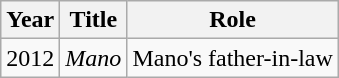<table class="wikitable sortable plainrowheaders">
<tr style="text-align:center;">
<th scope="col">Year</th>
<th scope="col">Title</th>
<th scope="col">Role</th>
</tr>
<tr>
<td>2012</td>
<td><em>Mano</em></td>
<td>Mano's father-in-law</td>
</tr>
</table>
